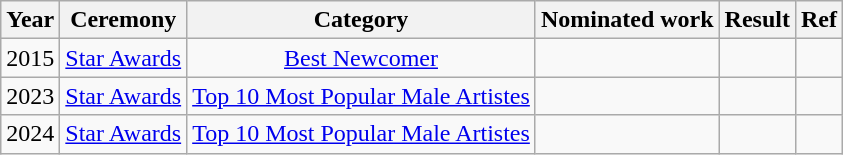<table class="wikitable sortable" style="text-align: center;">
<tr>
<th>Year</th>
<th>Ceremony</th>
<th>Category</th>
<th>Nominated work</th>
<th>Result</th>
<th>Ref</th>
</tr>
<tr>
<td>2015</td>
<td><a href='#'>Star Awards</a></td>
<td><a href='#'>Best Newcomer</a></td>
<td></td>
<td></td>
<td></td>
</tr>
<tr>
<td>2023</td>
<td><a href='#'>Star Awards</a></td>
<td><a href='#'>Top 10 Most Popular Male Artistes</a></td>
<td></td>
<td></td>
<td></td>
</tr>
<tr>
<td>2024</td>
<td><a href='#'>Star Awards</a></td>
<td><a href='#'>Top 10 Most Popular Male Artistes</a></td>
<td></td>
<td></td>
<td></td>
</tr>
</table>
